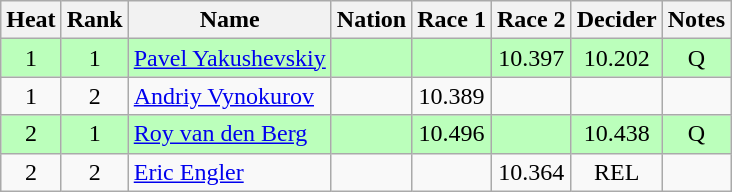<table class="wikitable sortable" style="text-align:center">
<tr>
<th>Heat</th>
<th>Rank</th>
<th>Name</th>
<th>Nation</th>
<th>Race 1</th>
<th>Race 2</th>
<th>Decider</th>
<th>Notes</th>
</tr>
<tr bgcolor=bbffbb>
<td>1</td>
<td>1</td>
<td align=left><a href='#'>Pavel Yakushevskiy</a></td>
<td align=left></td>
<td></td>
<td>10.397</td>
<td>10.202</td>
<td>Q</td>
</tr>
<tr>
<td>1</td>
<td>2</td>
<td align=left><a href='#'>Andriy Vynokurov</a></td>
<td align=left></td>
<td>10.389</td>
<td></td>
<td></td>
<td></td>
</tr>
<tr bgcolor=bbffbb>
<td>2</td>
<td>1</td>
<td align=left><a href='#'>Roy van den Berg</a></td>
<td align=left></td>
<td>10.496</td>
<td></td>
<td>10.438</td>
<td>Q</td>
</tr>
<tr>
<td>2</td>
<td>2</td>
<td align=left><a href='#'>Eric Engler</a></td>
<td align=left></td>
<td></td>
<td>10.364</td>
<td>REL</td>
<td></td>
</tr>
</table>
